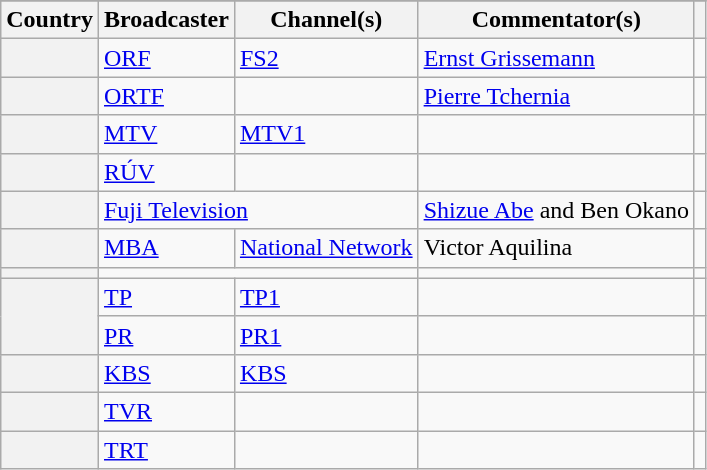<table class="wikitable plainrowheaders sticky-header">
<tr>
</tr>
<tr>
<th scope="col">Country</th>
<th scope="col">Broadcaster</th>
<th scope="col">Channel(s)</th>
<th scope="col">Commentator(s)</th>
<th scope="col"></th>
</tr>
<tr>
<th scope="row"></th>
<td><a href='#'>ORF</a></td>
<td><a href='#'>FS2</a></td>
<td><a href='#'>Ernst Grissemann</a></td>
<td style="text-align:center"></td>
</tr>
<tr>
<th scope="row"></th>
<td><a href='#'>ORTF</a></td>
<td></td>
<td><a href='#'>Pierre Tchernia</a></td>
<td style="text-align:center"></td>
</tr>
<tr>
<th scope="row"></th>
<td><a href='#'>MTV</a></td>
<td><a href='#'>MTV1</a></td>
<td></td>
<td style="text-align:center"></td>
</tr>
<tr>
<th scope="row"></th>
<td><a href='#'>RÚV</a></td>
<td></td>
<td></td>
<td style="text-align:center"></td>
</tr>
<tr>
<th scope="row"></th>
<td colspan="2"><a href='#'>Fuji Television</a></td>
<td><a href='#'>Shizue Abe</a> and Ben Okano</td>
<td style="text-align:center"></td>
</tr>
<tr>
<th scope="row"></th>
<td><a href='#'>MBA</a></td>
<td><a href='#'>National Network</a></td>
<td>Victor Aquilina</td>
<td style="text-align:center"></td>
</tr>
<tr>
<th scope="row"></th>
<td colspan="2"></td>
<td></td>
<td style="text-align:center"></td>
</tr>
<tr>
<th scope="row" rowspan="2"></th>
<td><a href='#'>TP</a></td>
<td><a href='#'>TP1</a></td>
<td></td>
<td style="text-align:center"></td>
</tr>
<tr>
<td><a href='#'>PR</a></td>
<td><a href='#'>PR1</a></td>
<td></td>
<td style="text-align:center"></td>
</tr>
<tr>
<th scope="row"></th>
<td><a href='#'>KBS</a></td>
<td><a href='#'>KBS</a></td>
<td></td>
<td style="text-align:center"></td>
</tr>
<tr>
<th scope="row"></th>
<td><a href='#'>TVR</a></td>
<td></td>
<td></td>
<td style="text-align:center"></td>
</tr>
<tr>
<th scope="row"></th>
<td><a href='#'>TRT</a></td>
<td></td>
<td></td>
<td style="text-align:center"></td>
</tr>
</table>
